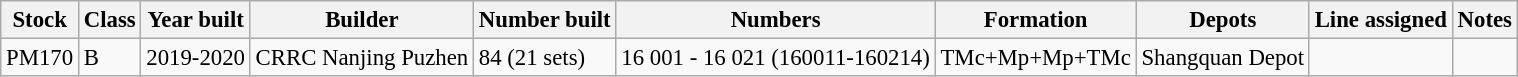<table class="wikitable sortable" style="font-size: 95%;" |>
<tr>
<th>Stock</th>
<th>Class</th>
<th>Year built</th>
<th>Builder</th>
<th>Number built</th>
<th>Numbers</th>
<th>Formation</th>
<th>Depots</th>
<th>Line assigned</th>
<th>Notes</th>
</tr>
<tr bo,>
<td>PM170</td>
<td>B</td>
<td>2019-2020</td>
<td>CRRC Nanjing Puzhen</td>
<td>84 (21 sets)</td>
<td>16 001 - 16 021 (160011-160214)</td>
<td>TMc+Mp+Mp+TMc</td>
<td>Shangquan Depot</td>
<td></td>
<td></td>
</tr>
</table>
